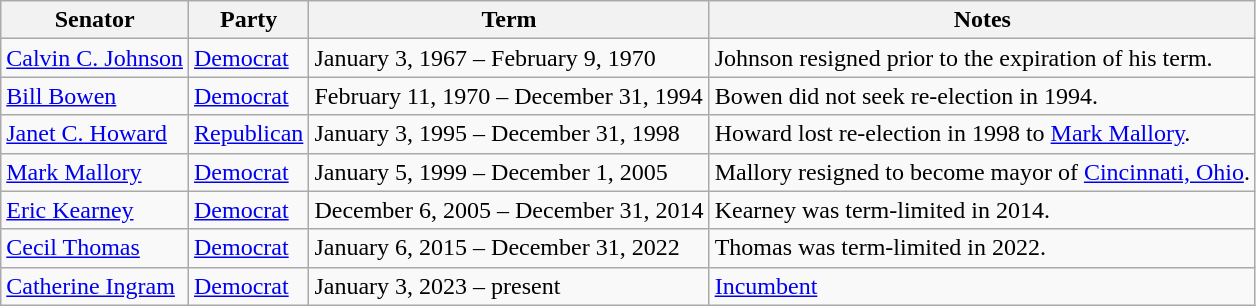<table class=wikitable>
<tr valign=bottom>
<th>Senator</th>
<th>Party</th>
<th>Term</th>
<th>Notes</th>
</tr>
<tr>
<td><a href='#'>Calvin C. Johnson</a></td>
<td><a href='#'>Democrat</a></td>
<td>January 3, 1967 – February 9, 1970</td>
<td>Johnson resigned prior to the expiration of his term.</td>
</tr>
<tr>
<td><a href='#'>Bill Bowen</a></td>
<td><a href='#'>Democrat</a></td>
<td>February 11, 1970 – December 31, 1994</td>
<td>Bowen did not seek re-election in 1994.</td>
</tr>
<tr>
<td><a href='#'>Janet C. Howard</a></td>
<td><a href='#'>Republican</a></td>
<td>January 3, 1995 – December 31, 1998</td>
<td>Howard lost re-election in 1998 to <a href='#'>Mark Mallory</a>.</td>
</tr>
<tr>
<td><a href='#'>Mark Mallory</a></td>
<td><a href='#'>Democrat</a></td>
<td>January 5, 1999 – December 1, 2005</td>
<td>Mallory resigned to become mayor of <a href='#'>Cincinnati, Ohio</a>.</td>
</tr>
<tr>
<td><a href='#'>Eric Kearney</a></td>
<td><a href='#'>Democrat</a></td>
<td>December 6, 2005 – December 31, 2014</td>
<td>Kearney was term-limited in 2014.</td>
</tr>
<tr>
<td><a href='#'>Cecil Thomas</a></td>
<td><a href='#'>Democrat</a></td>
<td>January 6, 2015 – December 31, 2022</td>
<td>Thomas was term-limited in 2022.</td>
</tr>
<tr>
<td><a href='#'>Catherine Ingram</a></td>
<td><a href='#'>Democrat</a></td>
<td>January 3, 2023 – present</td>
<td><a href='#'>Incumbent</a></td>
</tr>
</table>
